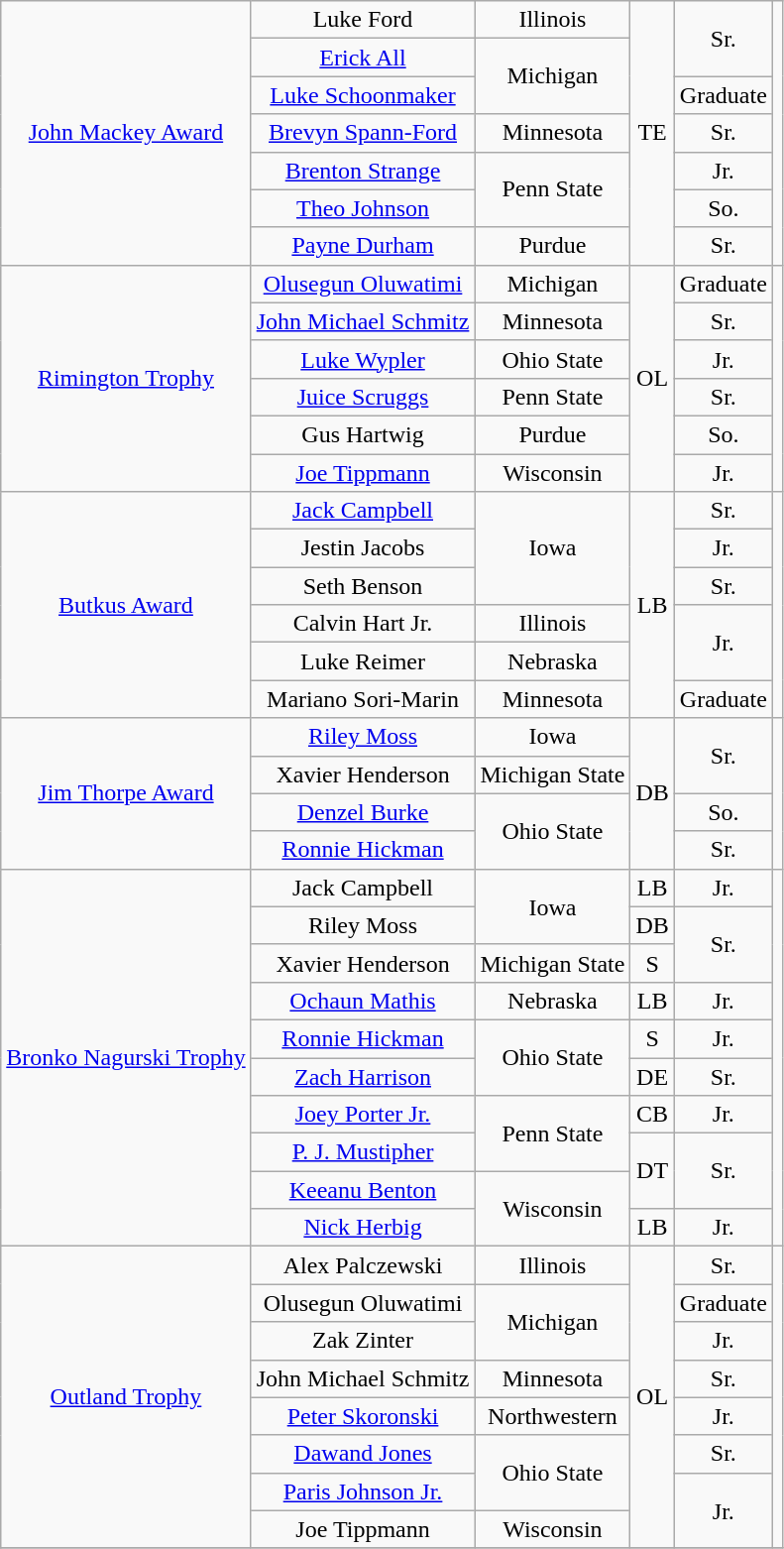<table class="wikitable" style="text-align:center;">
<tr>
<td rowspan=7><a href='#'>John Mackey Award</a></td>
<td>Luke Ford</td>
<td>Illinois</td>
<td rowspan=7>TE</td>
<td rowspan=2>Sr.</td>
<td rowspan=7></td>
</tr>
<tr>
<td><a href='#'>Erick All</a></td>
<td rowspan=2>Michigan</td>
</tr>
<tr>
<td><a href='#'>Luke Schoonmaker</a></td>
<td> Graduate</td>
</tr>
<tr>
<td><a href='#'>Brevyn Spann-Ford</a></td>
<td>Minnesota</td>
<td>Sr.</td>
</tr>
<tr>
<td><a href='#'>Brenton Strange</a></td>
<td rowspan=2>Penn State</td>
<td> Jr.</td>
</tr>
<tr>
<td><a href='#'>Theo Johnson</a></td>
<td>So.</td>
</tr>
<tr>
<td><a href='#'>Payne Durham</a></td>
<td>Purdue</td>
<td> Sr.</td>
</tr>
<tr>
<td rowspan=6><a href='#'>Rimington Trophy</a></td>
<td><a href='#'>Olusegun Oluwatimi</a></td>
<td>Michigan</td>
<td rowspan=6>OL</td>
<td> Graduate</td>
<td rowspan=6></td>
</tr>
<tr>
<td><a href='#'>John Michael Schmitz</a></td>
<td>Minnesota</td>
<td>Sr.</td>
</tr>
<tr>
<td><a href='#'>Luke Wypler</a></td>
<td>Ohio State</td>
<td>Jr.</td>
</tr>
<tr>
<td><a href='#'>Juice Scruggs</a></td>
<td>Penn State</td>
<td> Sr.</td>
</tr>
<tr>
<td>Gus Hartwig</td>
<td>Purdue</td>
<td> So.</td>
</tr>
<tr>
<td><a href='#'>Joe Tippmann</a></td>
<td>Wisconsin</td>
<td>Jr.</td>
</tr>
<tr>
<td rowspan=6><a href='#'>Butkus Award</a></td>
<td><a href='#'>Jack Campbell</a></td>
<td rowspan=3>Iowa</td>
<td rowspan=6>LB</td>
<td>Sr.</td>
<td rowspan=6></td>
</tr>
<tr>
<td>Jestin Jacobs</td>
<td>Jr.</td>
</tr>
<tr>
<td>Seth Benson</td>
<td>Sr.</td>
</tr>
<tr>
<td>Calvin Hart Jr.</td>
<td>Illinois</td>
<td rowspan=2>Jr.</td>
</tr>
<tr>
<td>Luke Reimer</td>
<td>Nebraska</td>
</tr>
<tr>
<td>Mariano Sori-Marin</td>
<td>Minnesota</td>
<td> Graduate</td>
</tr>
<tr>
<td rowspan=4><a href='#'>Jim Thorpe Award</a></td>
<td><a href='#'>Riley Moss</a></td>
<td>Iowa</td>
<td rowspan=4>DB</td>
<td rowspan=2>Sr.</td>
<td rowspan=4></td>
</tr>
<tr>
<td>Xavier Henderson</td>
<td>Michigan State</td>
</tr>
<tr>
<td><a href='#'>Denzel Burke</a></td>
<td rowspan=2>Ohio State</td>
<td>So.</td>
</tr>
<tr>
<td><a href='#'>Ronnie Hickman</a></td>
<td>Sr.</td>
</tr>
<tr>
<td rowspan=10><a href='#'>Bronko Nagurski Trophy</a></td>
<td>Jack Campbell</td>
<td rowspan=2>Iowa</td>
<td>LB</td>
<td>Jr.</td>
<td rowspan=10></td>
</tr>
<tr>
<td>Riley Moss</td>
<td>DB</td>
<td rowspan=2>Sr.</td>
</tr>
<tr>
<td>Xavier Henderson</td>
<td>Michigan State</td>
<td>S</td>
</tr>
<tr>
<td><a href='#'>Ochaun Mathis</a></td>
<td>Nebraska</td>
<td>LB</td>
<td> Jr.</td>
</tr>
<tr>
<td><a href='#'>Ronnie Hickman</a></td>
<td rowspan=2>Ohio State</td>
<td>S</td>
<td>Jr.</td>
</tr>
<tr>
<td><a href='#'>Zach Harrison</a></td>
<td>DE</td>
<td>Sr.</td>
</tr>
<tr>
<td><a href='#'>Joey Porter Jr.</a></td>
<td rowspan=2>Penn State</td>
<td>CB</td>
<td>Jr.</td>
</tr>
<tr>
<td><a href='#'>P. J. Mustipher</a></td>
<td rowspan=2>DT</td>
<td rowspan=2>Sr.</td>
</tr>
<tr>
<td><a href='#'>Keeanu Benton</a></td>
<td rowspan=2>Wisconsin</td>
</tr>
<tr>
<td><a href='#'>Nick Herbig</a></td>
<td>LB</td>
<td>Jr.</td>
</tr>
<tr>
<td rowspan=8><a href='#'>Outland Trophy</a></td>
<td>Alex Palczewski</td>
<td>Illinois</td>
<td rowspan=8>OL</td>
<td>Sr.</td>
<td rowspan=8></td>
</tr>
<tr>
<td>Olusegun Oluwatimi</td>
<td rowspan=2>Michigan</td>
<td> Graduate</td>
</tr>
<tr>
<td>Zak Zinter</td>
<td>Jr.</td>
</tr>
<tr>
<td>John Michael Schmitz</td>
<td>Minnesota</td>
<td>Sr.</td>
</tr>
<tr>
<td><a href='#'>Peter Skoronski</a></td>
<td>Northwestern</td>
<td>Jr.</td>
</tr>
<tr>
<td><a href='#'>Dawand Jones</a></td>
<td rowspan=2>Ohio State</td>
<td>Sr.</td>
</tr>
<tr>
<td><a href='#'>Paris Johnson Jr.</a></td>
<td rowspan=2>Jr.</td>
</tr>
<tr>
<td>Joe Tippmann</td>
<td>Wisconsin</td>
</tr>
<tr>
</tr>
</table>
